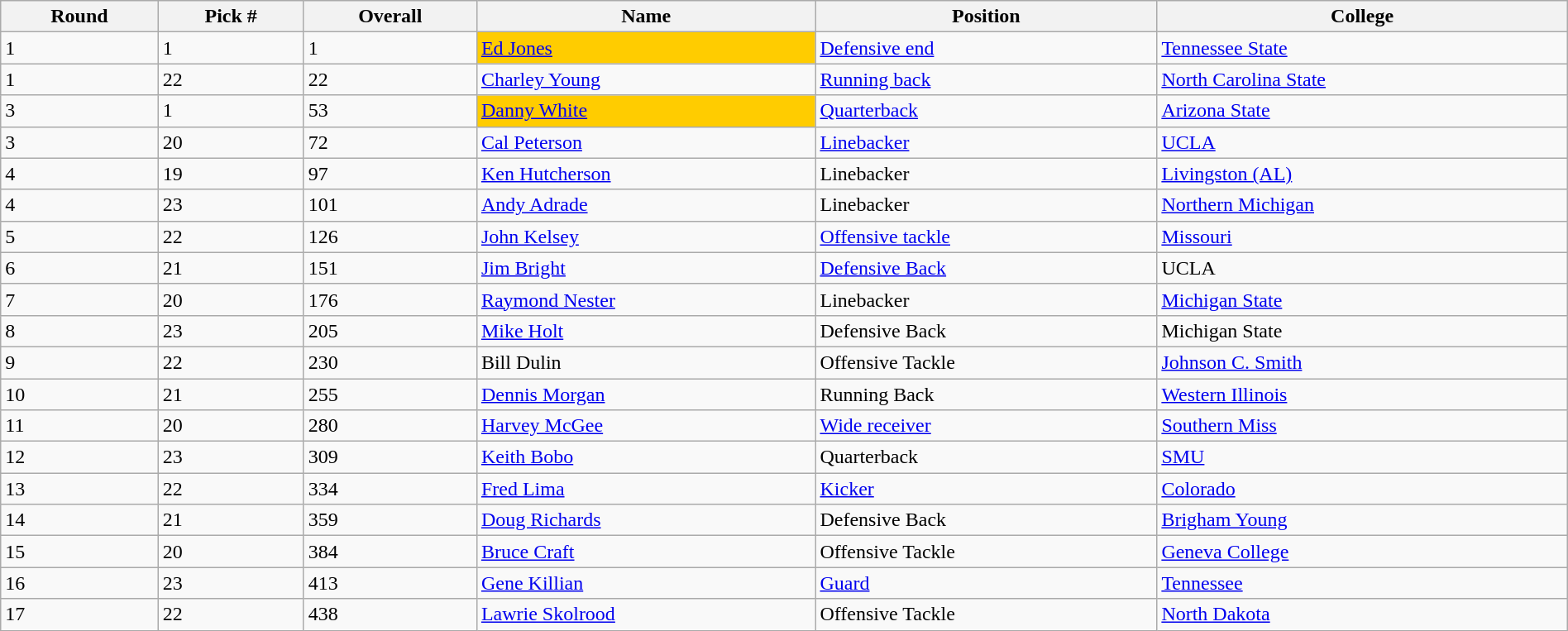<table class="wikitable sortable sortable" style="width: 100%">
<tr>
<th>Round</th>
<th>Pick #</th>
<th>Overall</th>
<th>Name</th>
<th>Position</th>
<th>College</th>
</tr>
<tr>
<td>1</td>
<td>1</td>
<td>1</td>
<td bgcolor=#FFCC00><a href='#'>Ed Jones</a></td>
<td><a href='#'>Defensive end</a></td>
<td><a href='#'>Tennessee State</a></td>
</tr>
<tr>
<td>1</td>
<td>22</td>
<td>22</td>
<td><a href='#'>Charley Young</a></td>
<td><a href='#'>Running back</a></td>
<td><a href='#'>North Carolina State</a></td>
</tr>
<tr>
<td>3</td>
<td>1</td>
<td>53</td>
<td bgcolor=#FFCC00><a href='#'>Danny White</a></td>
<td><a href='#'>Quarterback</a></td>
<td><a href='#'>Arizona State</a></td>
</tr>
<tr>
<td>3</td>
<td>20</td>
<td>72</td>
<td><a href='#'>Cal Peterson</a></td>
<td><a href='#'>Linebacker</a></td>
<td><a href='#'>UCLA</a></td>
</tr>
<tr>
<td>4</td>
<td>19</td>
<td>97</td>
<td><a href='#'>Ken Hutcherson</a></td>
<td>Linebacker</td>
<td><a href='#'>Livingston (AL)</a></td>
</tr>
<tr>
<td>4</td>
<td>23</td>
<td>101</td>
<td><a href='#'>Andy Adrade</a></td>
<td>Linebacker</td>
<td><a href='#'>Northern Michigan</a></td>
</tr>
<tr>
<td>5</td>
<td>22</td>
<td>126</td>
<td><a href='#'>John Kelsey</a></td>
<td><a href='#'>Offensive tackle</a></td>
<td><a href='#'>Missouri</a></td>
</tr>
<tr>
<td>6</td>
<td>21</td>
<td>151</td>
<td><a href='#'>Jim Bright</a></td>
<td><a href='#'>Defensive Back</a></td>
<td>UCLA</td>
</tr>
<tr>
<td>7</td>
<td>20</td>
<td>176</td>
<td><a href='#'>Raymond Nester</a></td>
<td>Linebacker</td>
<td><a href='#'>Michigan State</a></td>
</tr>
<tr>
<td>8</td>
<td>23</td>
<td>205</td>
<td><a href='#'>Mike Holt</a></td>
<td>Defensive Back</td>
<td>Michigan State</td>
</tr>
<tr>
<td>9</td>
<td>22</td>
<td>230</td>
<td>Bill Dulin</td>
<td>Offensive Tackle</td>
<td><a href='#'>Johnson C. Smith</a></td>
</tr>
<tr>
<td>10</td>
<td>21</td>
<td>255</td>
<td><a href='#'>Dennis Morgan</a></td>
<td>Running Back</td>
<td><a href='#'>Western Illinois</a></td>
</tr>
<tr>
<td>11</td>
<td>20</td>
<td>280</td>
<td><a href='#'>Harvey McGee</a></td>
<td><a href='#'>Wide receiver</a></td>
<td><a href='#'>Southern Miss</a></td>
</tr>
<tr>
<td>12</td>
<td>23</td>
<td>309</td>
<td><a href='#'>Keith Bobo</a></td>
<td>Quarterback</td>
<td><a href='#'>SMU</a></td>
</tr>
<tr>
<td>13</td>
<td>22</td>
<td>334</td>
<td><a href='#'>Fred Lima</a></td>
<td><a href='#'>Kicker</a></td>
<td><a href='#'>Colorado</a></td>
</tr>
<tr>
<td>14</td>
<td>21</td>
<td>359</td>
<td><a href='#'>Doug Richards</a></td>
<td>Defensive Back</td>
<td><a href='#'>Brigham Young</a></td>
</tr>
<tr>
<td>15</td>
<td>20</td>
<td>384</td>
<td><a href='#'>Bruce Craft</a></td>
<td>Offensive Tackle</td>
<td><a href='#'>Geneva College</a></td>
</tr>
<tr>
<td>16</td>
<td>23</td>
<td>413</td>
<td><a href='#'>Gene Killian</a></td>
<td><a href='#'>Guard</a></td>
<td><a href='#'>Tennessee</a></td>
</tr>
<tr>
<td>17</td>
<td>22</td>
<td>438</td>
<td><a href='#'>Lawrie Skolrood</a></td>
<td>Offensive Tackle</td>
<td><a href='#'>North Dakota</a></td>
</tr>
</table>
